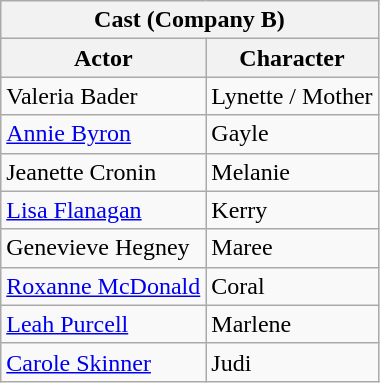<table class="wikitable">
<tr>
<th colspan="2"><strong>Cast (Company B)</strong></th>
</tr>
<tr>
<th><strong>Actor</strong></th>
<th><strong>Character</strong></th>
</tr>
<tr>
<td>Valeria Bader</td>
<td>Lynette / Mother</td>
</tr>
<tr>
<td><a href='#'>Annie Byron</a></td>
<td>Gayle</td>
</tr>
<tr>
<td>Jeanette Cronin</td>
<td>Melanie</td>
</tr>
<tr>
<td><a href='#'>Lisa Flanagan</a></td>
<td>Kerry</td>
</tr>
<tr>
<td>Genevieve Hegney</td>
<td>Maree</td>
</tr>
<tr>
<td><a href='#'>Roxanne McDonald</a></td>
<td>Coral</td>
</tr>
<tr>
<td><a href='#'>Leah Purcell</a></td>
<td>Marlene</td>
</tr>
<tr>
<td><a href='#'>Carole Skinner</a></td>
<td>Judi</td>
</tr>
</table>
